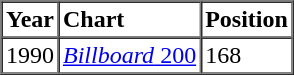<table border=1 cellspacing=0 cellpadding=2>
<tr>
<th align="left">Year</th>
<th align="left">Chart</th>
<th align="left">Position</th>
</tr>
<tr>
<td align="left">1990</td>
<td align="left"><a href='#'><em>Billboard</em> 200</a></td>
<td align="left">168</td>
</tr>
<tr>
</tr>
</table>
